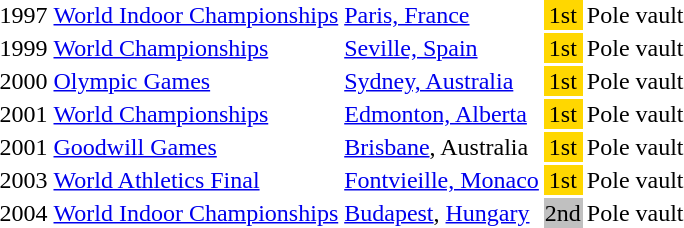<table>
<tr>
<td>1997</td>
<td><a href='#'>World Indoor Championships</a></td>
<td><a href='#'>Paris, France</a></td>
<td style="text-align:center; background:gold;">1st</td>
<td>Pole vault</td>
</tr>
<tr>
<td>1999</td>
<td><a href='#'>World Championships</a></td>
<td><a href='#'>Seville, Spain</a></td>
<td style="text-align:center; background:gold;">1st</td>
<td>Pole vault</td>
</tr>
<tr>
<td>2000</td>
<td><a href='#'>Olympic Games</a></td>
<td><a href='#'>Sydney, Australia</a></td>
<td style="text-align:center; background:gold;">1st</td>
<td>Pole vault</td>
</tr>
<tr>
<td>2001</td>
<td><a href='#'>World Championships</a></td>
<td><a href='#'>Edmonton, Alberta</a></td>
<td style="text-align:center; background:gold;">1st</td>
<td>Pole vault</td>
</tr>
<tr>
<td>2001</td>
<td><a href='#'>Goodwill Games</a></td>
<td><a href='#'>Brisbane</a>, Australia</td>
<td style="text-align:center; background:gold;">1st</td>
<td>Pole vault</td>
</tr>
<tr>
<td>2003</td>
<td><a href='#'>World Athletics Final</a></td>
<td><a href='#'>Fontvieille, Monaco</a></td>
<td style="text-align:center; background:gold;">1st</td>
<td>Pole vault</td>
</tr>
<tr>
<td>2004</td>
<td><a href='#'>World Indoor Championships</a></td>
<td><a href='#'>Budapest</a>, <a href='#'>Hungary</a></td>
<td style="text-align:center; background:silver;">2nd</td>
<td>Pole vault</td>
</tr>
</table>
